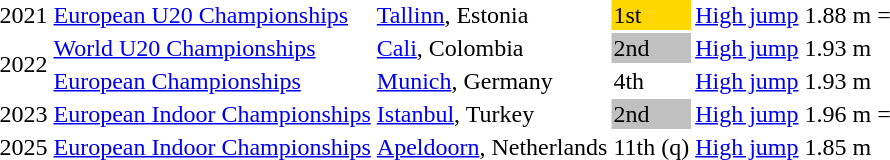<table>
<tr>
<td>2021</td>
<td><a href='#'>European U20 Championships</a></td>
<td><a href='#'>Tallinn</a>, Estonia</td>
<td bgcolor=gold>1st</td>
<td><a href='#'>High jump</a></td>
<td>1.88 m</td>
<td>=</td>
</tr>
<tr>
<td rowspan=2>2022</td>
<td><a href='#'>World U20 Championships</a></td>
<td><a href='#'>Cali</a>, Colombia</td>
<td bgcolor=silver>2nd</td>
<td><a href='#'>High jump</a></td>
<td>1.93 m</td>
<td></td>
</tr>
<tr>
<td><a href='#'>European Championships</a></td>
<td><a href='#'>Munich</a>, Germany</td>
<td>4th</td>
<td><a href='#'>High jump</a></td>
<td>1.93 m</td>
<td></td>
</tr>
<tr>
<td>2023</td>
<td><a href='#'>European Indoor Championships</a></td>
<td><a href='#'>Istanbul</a>, Turkey</td>
<td bgcolor=silver>2nd</td>
<td><a href='#'>High jump</a></td>
<td>1.96 m</td>
<td>=</td>
</tr>
<tr>
<td>2025</td>
<td><a href='#'>European Indoor Championships</a></td>
<td><a href='#'>Apeldoorn</a>, Netherlands</td>
<td>11th (q)</td>
<td><a href='#'>High jump</a></td>
<td>1.85 m</td>
<td></td>
</tr>
</table>
